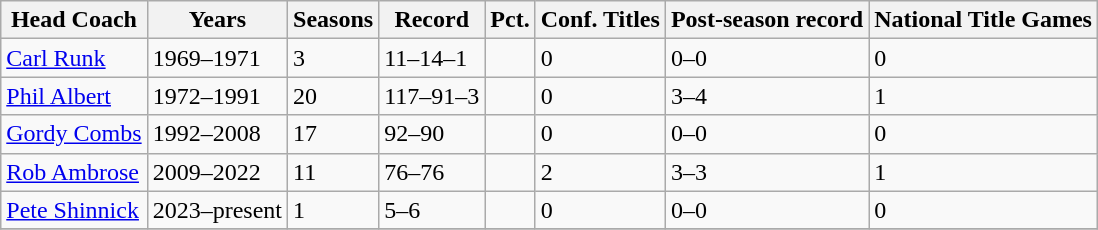<table class="wikitable">
<tr>
<th>Head Coach</th>
<th>Years</th>
<th>Seasons</th>
<th>Record</th>
<th>Pct.</th>
<th>Conf. Titles</th>
<th>Post-season record</th>
<th>National Title Games</th>
</tr>
<tr>
<td><a href='#'>Carl Runk</a></td>
<td>1969–1971</td>
<td>3</td>
<td>11–14–1</td>
<td></td>
<td>0</td>
<td>0–0</td>
<td>0</td>
</tr>
<tr>
<td><a href='#'>Phil Albert</a></td>
<td>1972–1991</td>
<td>20</td>
<td>117–91–3</td>
<td></td>
<td>0</td>
<td>3–4</td>
<td>1</td>
</tr>
<tr>
<td><a href='#'>Gordy Combs</a></td>
<td>1992–2008</td>
<td>17</td>
<td>92–90</td>
<td></td>
<td>0</td>
<td>0–0</td>
<td>0</td>
</tr>
<tr>
<td><a href='#'>Rob Ambrose</a></td>
<td>2009–2022</td>
<td>11</td>
<td>76–76</td>
<td></td>
<td>2</td>
<td>3–3</td>
<td>1</td>
</tr>
<tr>
<td><a href='#'>Pete Shinnick</a></td>
<td>2023–present</td>
<td>1</td>
<td>5–6</td>
<td></td>
<td>0</td>
<td>0–0</td>
<td>0</td>
</tr>
<tr>
</tr>
</table>
